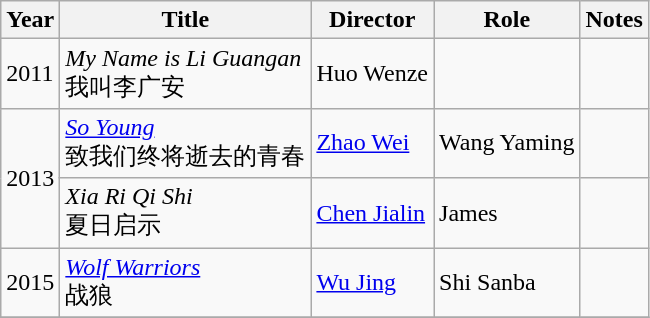<table class="wikitable sortable">
<tr>
<th>Year</th>
<th>Title</th>
<th>Director</th>
<th>Role</th>
<th class="unsortable">Notes</th>
</tr>
<tr>
<td>2011</td>
<td><em>My Name is Li Guangan</em><br>我叫李广安</td>
<td>Huo Wenze</td>
<td></td>
<td></td>
</tr>
<tr>
<td rowspan=2>2013</td>
<td><em><a href='#'>So Young</a></em><br>致我们终将逝去的青春</td>
<td><a href='#'>Zhao Wei</a></td>
<td>Wang Yaming</td>
<td></td>
</tr>
<tr>
<td><em>Xia Ri Qi Shi</em><br>夏日启示</td>
<td><a href='#'>Chen Jialin</a></td>
<td>James</td>
<td></td>
</tr>
<tr>
<td>2015</td>
<td><em><a href='#'>Wolf Warriors</a></em><br>战狼</td>
<td><a href='#'>Wu Jing</a></td>
<td>Shi Sanba</td>
<td></td>
</tr>
<tr>
</tr>
</table>
